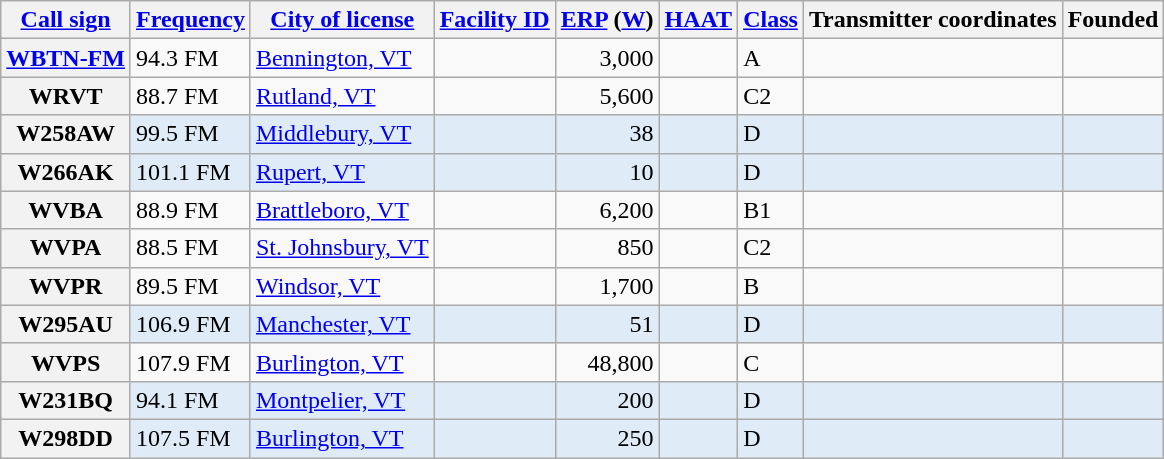<table class="wikitable sortable">
<tr>
<th scope="col"><a href='#'>Call sign</a></th>
<th scope="col" data-sort-type="number"><a href='#'>Frequency</a></th>
<th scope="col"><a href='#'>City of license</a></th>
<th scope="col" data-sort-type="number"><a href='#'>Facility ID</a></th>
<th scope="col" data-sort-type="number"><a href='#'>ERP</a> (<a href='#'>W</a>)</th>
<th scope="col" data-sort-type="number"><a href='#'>HAAT</a></th>
<th scope="col"><a href='#'>Class</a></th>
<th scope = "col" class="unsortable">Transmitter coordinates</th>
<th scope="col" data-sort-type="number">Founded</th>
</tr>
<tr>
<th scope="row"><a href='#'>WBTN-FM</a></th>
<td>94.3 FM</td>
<td><a href='#'>Bennington, VT</a></td>
<td style="text-align:right;"></td>
<td style="text-align:right;">3,000</td>
<td style="text-align:right;"></td>
<td>A</td>
<td></td>
<td></td>
</tr>
<tr>
<th scope="row">WRVT</th>
<td>88.7 FM</td>
<td><a href='#'>Rutland, VT</a></td>
<td style="text-align:right;"></td>
<td style="text-align:right;">5,600</td>
<td style="text-align:right;"></td>
<td>C2</td>
<td></td>
<td></td>
</tr>
<tr style="background-color:#DFEBF6;">
<th scope="row">W258AW</th>
<td>99.5 FM</td>
<td><a href='#'>Middlebury, VT</a></td>
<td style="text-align:right;"></td>
<td style="text-align:right;">38</td>
<td style="text-align:right;"></td>
<td>D</td>
<td></td>
<td></td>
</tr>
<tr style="background-color:#DFEBF6;">
<th scope="row">W266AK</th>
<td>101.1 FM</td>
<td><a href='#'>Rupert, VT</a></td>
<td style="text-align:right;"></td>
<td style="text-align:right;">10</td>
<td style="text-align:right;"></td>
<td>D</td>
<td></td>
<td></td>
</tr>
<tr>
<th scope="row">WVBA</th>
<td>88.9 FM</td>
<td><a href='#'>Brattleboro, VT</a></td>
<td style="text-align:right;"></td>
<td style="text-align:right;">6,200</td>
<td style="text-align:right;"></td>
<td>B1</td>
<td></td>
<td></td>
</tr>
<tr>
<th scope="row">WVPA</th>
<td>88.5 FM</td>
<td><a href='#'>St. Johnsbury, VT</a></td>
<td style="text-align:right;"></td>
<td style="text-align:right;">850</td>
<td style="text-align:right;"></td>
<td>C2</td>
<td></td>
<td></td>
</tr>
<tr>
<th scope="row">WVPR</th>
<td>89.5 FM</td>
<td><a href='#'>Windsor, VT</a></td>
<td style="text-align:right;"></td>
<td style="text-align:right;">1,700</td>
<td style="text-align:right;"></td>
<td>B</td>
<td></td>
<td></td>
</tr>
<tr style="background-color:#DFEBF6;">
<th scope="row">W295AU</th>
<td>106.9 FM</td>
<td><a href='#'>Manchester, VT</a></td>
<td style="text-align:right;"></td>
<td style="text-align:right;">51</td>
<td style="text-align:right;"></td>
<td>D</td>
<td></td>
<td></td>
</tr>
<tr>
<th scope="row">WVPS</th>
<td>107.9 FM</td>
<td><a href='#'>Burlington, VT</a></td>
<td style="text-align:right;"></td>
<td style="text-align:right;">48,800</td>
<td style="text-align:right;"></td>
<td>C</td>
<td></td>
<td></td>
</tr>
<tr style="background-color:#DFEBF6;">
<th scope="row">W231BQ</th>
<td>94.1 FM</td>
<td><a href='#'>Montpelier, VT</a></td>
<td style="text-align:right;"></td>
<td style="text-align:right;">200</td>
<td></td>
<td>D</td>
<td></td>
<td></td>
</tr>
<tr style="background-color:#DFEBF6;">
<th scope="row">W298DD</th>
<td>107.5 FM</td>
<td><a href='#'>Burlington, VT</a></td>
<td style="text-align:right;"></td>
<td style="text-align:right;">250</td>
<td></td>
<td>D</td>
<td></td>
<td></td>
</tr>
</table>
